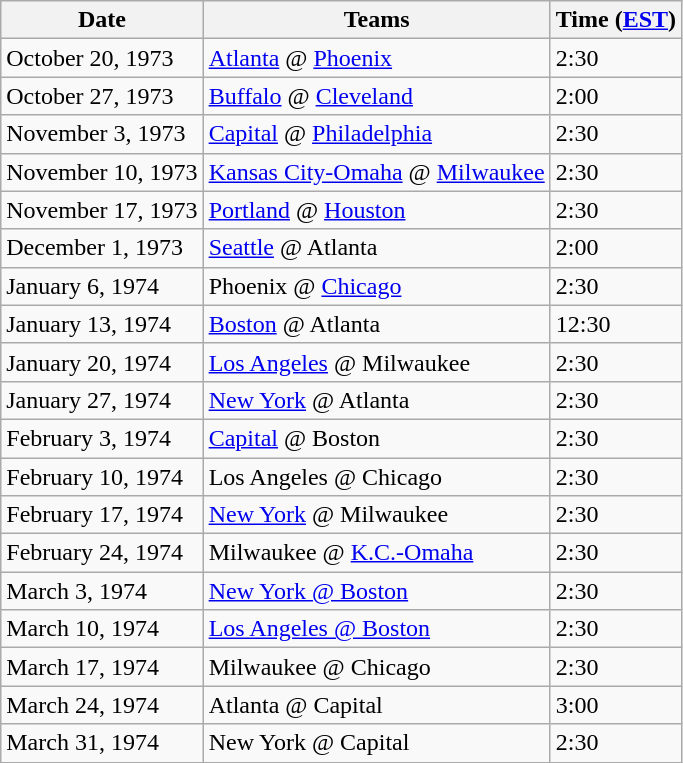<table class="wikitable">
<tr>
<th>Date</th>
<th>Teams</th>
<th>Time (<a href='#'>EST</a>)</th>
</tr>
<tr>
<td>October 20, 1973</td>
<td><a href='#'>Atlanta</a> @ <a href='#'>Phoenix</a></td>
<td>2:30</td>
</tr>
<tr>
<td>October 27, 1973</td>
<td><a href='#'>Buffalo</a> @ <a href='#'>Cleveland</a></td>
<td>2:00</td>
</tr>
<tr>
<td>November 3, 1973</td>
<td><a href='#'>Capital</a> @ <a href='#'>Philadelphia</a></td>
<td>2:30</td>
</tr>
<tr>
<td>November 10, 1973</td>
<td><a href='#'>Kansas City-Omaha</a> @ <a href='#'>Milwaukee</a></td>
<td>2:30</td>
</tr>
<tr>
<td>November 17, 1973</td>
<td><a href='#'>Portland</a> @ <a href='#'>Houston</a></td>
<td>2:30</td>
</tr>
<tr>
<td>December 1, 1973</td>
<td><a href='#'>Seattle</a> @ Atlanta</td>
<td>2:00</td>
</tr>
<tr>
<td>January 6, 1974</td>
<td>Phoenix @ <a href='#'>Chicago</a></td>
<td>2:30</td>
</tr>
<tr>
<td>January 13, 1974</td>
<td><a href='#'>Boston</a> @ Atlanta</td>
<td>12:30</td>
</tr>
<tr>
<td>January 20, 1974</td>
<td><a href='#'>Los Angeles</a> @ Milwaukee</td>
<td>2:30</td>
</tr>
<tr>
<td>January 27, 1974</td>
<td><a href='#'>New York</a> @ Atlanta</td>
<td>2:30</td>
</tr>
<tr>
<td>February 3, 1974</td>
<td><a href='#'>Capital</a> @ Boston</td>
<td>2:30</td>
</tr>
<tr>
<td>February 10, 1974</td>
<td>Los Angeles @ Chicago</td>
<td>2:30</td>
</tr>
<tr>
<td>February 17, 1974</td>
<td><a href='#'>New York</a> @ Milwaukee</td>
<td>2:30</td>
</tr>
<tr>
<td>February 24, 1974</td>
<td>Milwaukee @ <a href='#'>K.C.-Omaha</a></td>
<td>2:30</td>
</tr>
<tr>
<td>March 3, 1974</td>
<td><a href='#'>New York @ Boston</a></td>
<td>2:30</td>
</tr>
<tr>
<td>March 10, 1974</td>
<td><a href='#'>Los Angeles @ Boston</a></td>
<td>2:30</td>
</tr>
<tr>
<td>March 17, 1974</td>
<td>Milwaukee @ Chicago</td>
<td>2:30</td>
</tr>
<tr>
<td>March 24, 1974</td>
<td>Atlanta @ Capital</td>
<td>3:00</td>
</tr>
<tr>
<td>March 31, 1974</td>
<td>New York @ Capital</td>
<td>2:30</td>
</tr>
</table>
